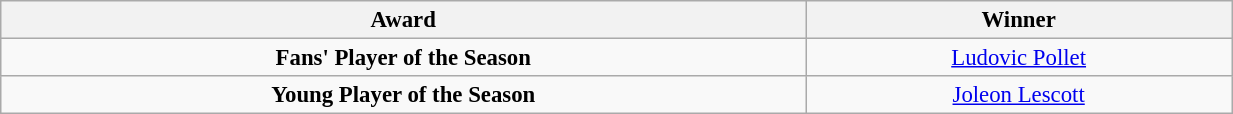<table class="wikitable" style="text-align:center; font-size:95%;width:65%; text-align:left">
<tr>
<th><strong>Award</strong></th>
<th><strong>Winner</strong></th>
</tr>
<tr --->
<td align="center"><strong>Fans' Player of the Season</strong></td>
<td align="center"><a href='#'>Ludovic Pollet</a></td>
</tr>
<tr --->
<td align="center"><strong>Young Player of the Season</strong></td>
<td align="center"><a href='#'>Joleon Lescott</a></td>
</tr>
</table>
